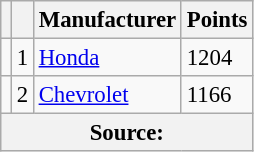<table class="wikitable" style="font-size: 95%;">
<tr>
<th scope="col"></th>
<th scope="col"></th>
<th scope="col">Manufacturer</th>
<th scope="col">Points</th>
</tr>
<tr>
<td align="left"></td>
<td align="center">1</td>
<td><a href='#'>Honda</a></td>
<td>1204</td>
</tr>
<tr>
<td align="left"></td>
<td align="center">2</td>
<td><a href='#'>Chevrolet</a></td>
<td>1166</td>
</tr>
<tr>
<th colspan=4>Source:</th>
</tr>
</table>
